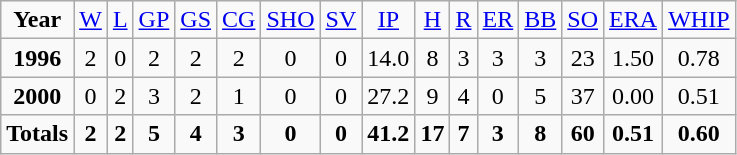<table class="wikitable">
<tr align=center>
<td><strong>Year</strong></td>
<td><a href='#'>W</a></td>
<td><a href='#'>L</a></td>
<td><a href='#'>GP</a></td>
<td><a href='#'>GS</a></td>
<td><a href='#'>CG</a></td>
<td><a href='#'>SHO</a></td>
<td><a href='#'>SV</a></td>
<td><a href='#'>IP</a></td>
<td><a href='#'>H</a></td>
<td><a href='#'>R</a></td>
<td><a href='#'>ER</a></td>
<td><a href='#'>BB</a></td>
<td><a href='#'>SO</a></td>
<td><a href='#'>ERA</a></td>
<td><a href='#'>WHIP</a></td>
</tr>
<tr align=center>
<td><strong>1996</strong></td>
<td>2</td>
<td>0</td>
<td>2</td>
<td>2</td>
<td>2</td>
<td>0</td>
<td>0</td>
<td>14.0</td>
<td>8</td>
<td>3</td>
<td>3</td>
<td>3</td>
<td>23</td>
<td>1.50</td>
<td>0.78</td>
</tr>
<tr align=center>
<td><strong>2000</strong></td>
<td>0</td>
<td>2</td>
<td>3</td>
<td>2</td>
<td>1</td>
<td>0</td>
<td>0</td>
<td>27.2</td>
<td>9</td>
<td>4</td>
<td>0</td>
<td>5</td>
<td>37</td>
<td>0.00</td>
<td>0.51</td>
</tr>
<tr align=center>
<td><strong>Totals</strong></td>
<td><strong>2</strong></td>
<td><strong>2</strong></td>
<td><strong>5</strong></td>
<td><strong>4</strong></td>
<td><strong>3</strong></td>
<td><strong>0</strong></td>
<td><strong>0</strong></td>
<td><strong>41.2</strong></td>
<td><strong>17</strong></td>
<td><strong>7</strong></td>
<td><strong>3</strong></td>
<td><strong>8</strong></td>
<td><strong>60</strong></td>
<td><strong>0.51</strong></td>
<td><strong>0.60</strong></td>
</tr>
</table>
